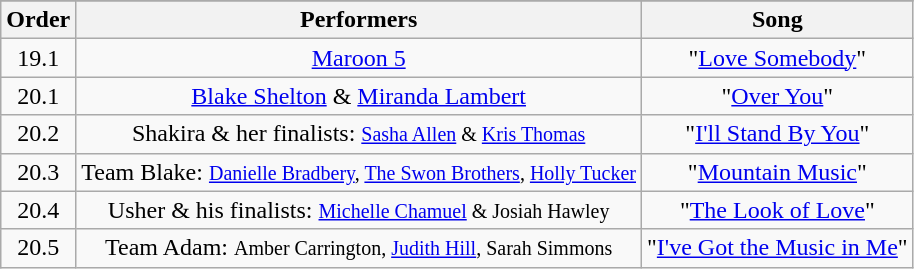<table class="wikitable" style="text-align:center;">
<tr>
</tr>
<tr>
<th>Order</th>
<th>Performers</th>
<th>Song</th>
</tr>
<tr>
<td>19.1</td>
<td><a href='#'>Maroon 5</a></td>
<td>"<a href='#'>Love Somebody</a>"</td>
</tr>
<tr>
<td>20.1</td>
<td><a href='#'>Blake Shelton</a> & <a href='#'>Miranda Lambert</a></td>
<td>"<a href='#'>Over You</a>"</td>
</tr>
<tr>
<td>20.2</td>
<td>Shakira & her finalists: <small><a href='#'>Sasha Allen</a> & <a href='#'>Kris Thomas</a></small></td>
<td>"<a href='#'>I'll Stand By You</a>"</td>
</tr>
<tr>
<td>20.3</td>
<td>Team Blake: <small><a href='#'>Danielle Bradbery</a>, <a href='#'>The Swon Brothers</a>, <a href='#'>Holly Tucker</a></small></td>
<td>"<a href='#'>Mountain Music</a>"</td>
</tr>
<tr>
<td>20.4</td>
<td>Usher & his finalists: <small><a href='#'>Michelle Chamuel</a> & Josiah Hawley</small></td>
<td>"<a href='#'>The Look of Love</a>"</td>
</tr>
<tr>
<td>20.5</td>
<td>Team Adam: <small>Amber Carrington, <a href='#'>Judith Hill</a>, Sarah Simmons</small></td>
<td>"<a href='#'>I've Got the Music in Me</a>"</td>
</tr>
</table>
